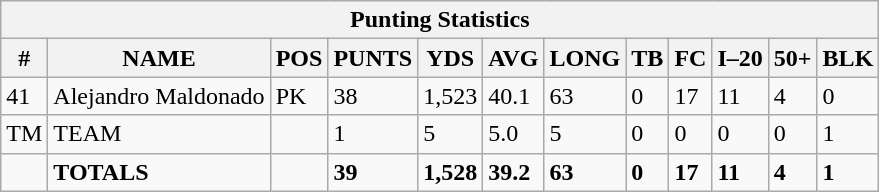<table class="wikitable sortable collapsible collapsed">
<tr>
<th colspan="12">Punting Statistics</th>
</tr>
<tr>
<th>#</th>
<th>NAME</th>
<th>POS</th>
<th>PUNTS</th>
<th>YDS</th>
<th>AVG</th>
<th>LONG</th>
<th>TB</th>
<th>FC</th>
<th>I–20</th>
<th>50+</th>
<th>BLK</th>
</tr>
<tr>
<td>41</td>
<td>Alejandro Maldonado</td>
<td>PK</td>
<td>38</td>
<td>1,523</td>
<td>40.1</td>
<td>63</td>
<td>0</td>
<td>17</td>
<td>11</td>
<td>4</td>
<td>0</td>
</tr>
<tr>
<td>TM</td>
<td>TEAM</td>
<td></td>
<td>1</td>
<td>5</td>
<td>5.0</td>
<td>5</td>
<td>0</td>
<td>0</td>
<td>0</td>
<td>0</td>
<td>1</td>
</tr>
<tr>
<td></td>
<td><strong>TOTALS</strong></td>
<td></td>
<td><strong>39</strong></td>
<td><strong>1,528</strong></td>
<td><strong>39.2</strong></td>
<td><strong>63</strong></td>
<td><strong>0</strong></td>
<td><strong>17</strong></td>
<td><strong>11</strong></td>
<td><strong>4</strong></td>
<td><strong>1</strong></td>
</tr>
</table>
